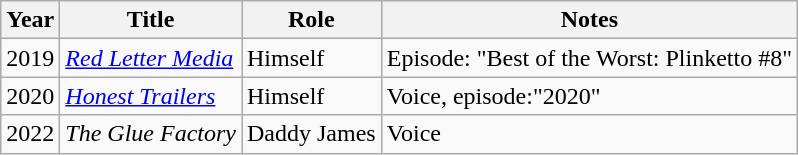<table class = "wikitable sortable">
<tr>
<th>Year</th>
<th>Title</th>
<th>Role</th>
<th>Notes</th>
</tr>
<tr>
<td>2019</td>
<td><em><a href='#'>Red Letter Media</a></em></td>
<td>Himself</td>
<td>Episode: "Best of the Worst: Plinketto #8"</td>
</tr>
<tr>
<td>2020</td>
<td><a href='#'><em>Honest Trailers</em></a></td>
<td>Himself</td>
<td>Voice, episode:"2020"</td>
</tr>
<tr>
<td>2022</td>
<td><em>The Glue Factory</em></td>
<td>Daddy James</td>
<td>Voice</td>
</tr>
</table>
